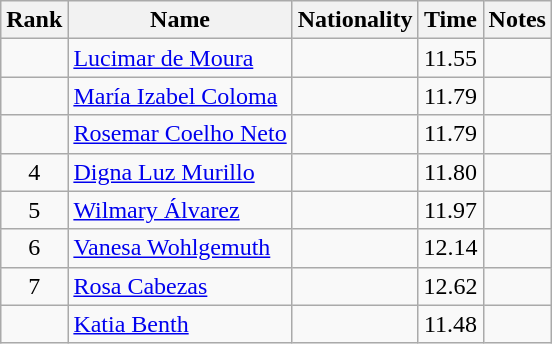<table class="wikitable sortable" style="text-align:center">
<tr>
<th>Rank</th>
<th>Name</th>
<th>Nationality</th>
<th>Time</th>
<th>Notes</th>
</tr>
<tr>
<td></td>
<td align=left><a href='#'>Lucimar de Moura</a></td>
<td align=left></td>
<td>11.55</td>
<td></td>
</tr>
<tr>
<td></td>
<td align=left><a href='#'>María Izabel Coloma</a></td>
<td align=left></td>
<td>11.79</td>
<td></td>
</tr>
<tr>
<td></td>
<td align=left><a href='#'>Rosemar Coelho Neto</a></td>
<td align=left></td>
<td>11.79</td>
<td></td>
</tr>
<tr>
<td>4</td>
<td align=left><a href='#'>Digna Luz Murillo</a></td>
<td align=left></td>
<td>11.80</td>
<td></td>
</tr>
<tr>
<td>5</td>
<td align=left><a href='#'>Wilmary Álvarez</a></td>
<td align=left></td>
<td>11.97</td>
<td></td>
</tr>
<tr>
<td>6</td>
<td align=left><a href='#'>Vanesa Wohlgemuth</a></td>
<td align=left></td>
<td>12.14</td>
<td></td>
</tr>
<tr>
<td>7</td>
<td align=left><a href='#'>Rosa Cabezas</a></td>
<td align=left></td>
<td>12.62</td>
<td></td>
</tr>
<tr>
<td></td>
<td align=left><a href='#'>Katia Benth</a></td>
<td align=left></td>
<td>11.48</td>
<td></td>
</tr>
</table>
